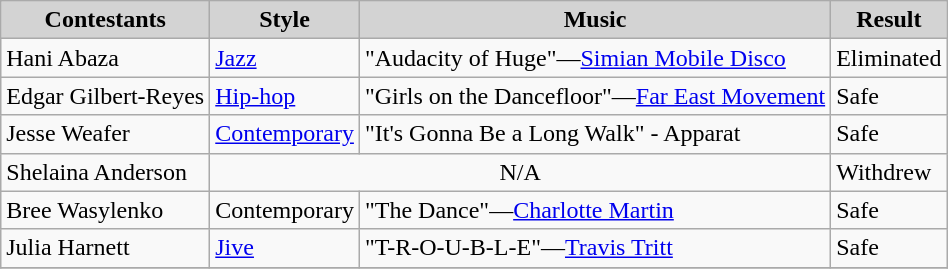<table class="wikitable">
<tr align="center" bgcolor="lightgrey">
<td><strong>Contestants</strong></td>
<td><strong>Style</strong></td>
<td><strong>Music</strong></td>
<td><strong>Result</strong></td>
</tr>
<tr>
<td>Hani Abaza</td>
<td><a href='#'>Jazz</a></td>
<td>"Audacity of Huge"—<a href='#'>Simian Mobile Disco</a></td>
<td>Eliminated</td>
</tr>
<tr>
<td>Edgar Gilbert-Reyes</td>
<td><a href='#'>Hip-hop</a></td>
<td>"Girls on the Dancefloor"—<a href='#'>Far East Movement</a></td>
<td>Safe</td>
</tr>
<tr>
<td>Jesse Weafer</td>
<td><a href='#'>Contemporary</a></td>
<td>"It's Gonna Be a Long Walk" - Apparat</td>
<td>Safe</td>
</tr>
<tr>
<td>Shelaina Anderson</td>
<td colspan="2" align="center">N/A</td>
<td>Withdrew</td>
</tr>
<tr>
<td>Bree Wasylenko</td>
<td>Contemporary</td>
<td>"The Dance"—<a href='#'>Charlotte Martin</a></td>
<td>Safe</td>
</tr>
<tr>
<td>Julia Harnett</td>
<td><a href='#'>Jive</a></td>
<td>"T-R-O-U-B-L-E"—<a href='#'>Travis Tritt</a></td>
<td>Safe</td>
</tr>
<tr>
</tr>
</table>
